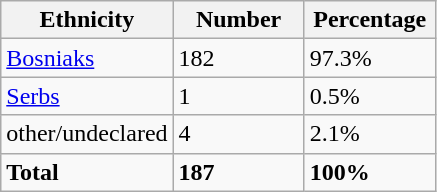<table class="wikitable">
<tr>
<th width="100px">Ethnicity</th>
<th width="80px">Number</th>
<th width="80px">Percentage</th>
</tr>
<tr>
<td><a href='#'>Bosniaks</a></td>
<td>182</td>
<td>97.3%</td>
</tr>
<tr>
<td><a href='#'>Serbs</a></td>
<td>1</td>
<td>0.5%</td>
</tr>
<tr>
<td>other/undeclared</td>
<td>4</td>
<td>2.1%</td>
</tr>
<tr>
<td><strong>Total</strong></td>
<td><strong>187</strong></td>
<td><strong>100%</strong></td>
</tr>
</table>
